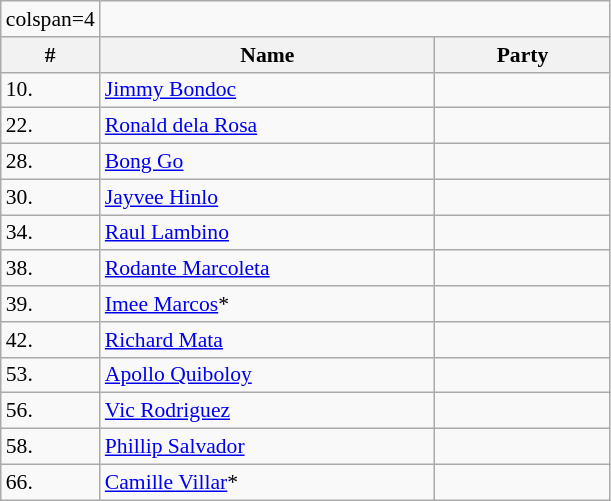<table class=wikitable style="font-size:90%">
<tr>
<td>colspan=4 </td>
</tr>
<tr>
<th>#</th>
<th width=55%>Name</th>
<th colspan=2 width=110px>Party</th>
</tr>
<tr>
<td>10.</td>
<td><a href='#'>Jimmy Bondoc</a></td>
<td></td>
</tr>
<tr>
<td>22.</td>
<td><a href='#'>Ronald dela Rosa</a></td>
<td></td>
</tr>
<tr>
<td>28.</td>
<td><a href='#'>Bong Go</a></td>
<td></td>
</tr>
<tr>
<td>30.</td>
<td><a href='#'>Jayvee Hinlo</a></td>
<td></td>
</tr>
<tr>
<td>34.</td>
<td><a href='#'>Raul Lambino</a></td>
<td></td>
</tr>
<tr>
<td>38.</td>
<td><a href='#'>Rodante Marcoleta</a></td>
<td></td>
</tr>
<tr>
<td>39.</td>
<td><a href='#'>Imee Marcos</a>*</td>
<td></td>
</tr>
<tr>
<td>42.</td>
<td><a href='#'>Richard Mata</a></td>
<td></td>
</tr>
<tr>
<td>53.</td>
<td><a href='#'>Apollo Quiboloy</a></td>
<td></td>
</tr>
<tr>
<td>56.</td>
<td><a href='#'>Vic Rodriguez</a></td>
<td></td>
</tr>
<tr>
<td>58.</td>
<td><a href='#'>Phillip Salvador</a></td>
<td></td>
</tr>
<tr>
<td>66.</td>
<td><a href='#'>Camille Villar</a>*</td>
<td></td>
</tr>
</table>
